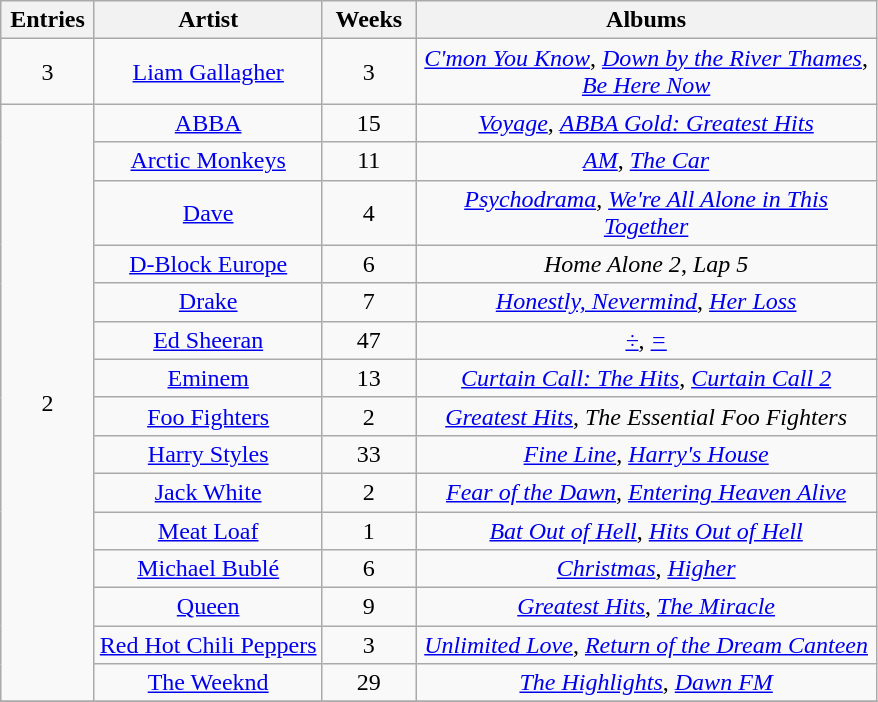<table class="wikitable sortable" style="text-align: center;">
<tr>
<th scope="col" style="width:55px;" data-sort-type="number">Entries</th>
<th scope="col" style="text-align:center;">Artist</th>
<th scope="col" style="width:55px;" data-sort-type="number">Weeks</th>
<th scope="col" style="width:300px;">Albums</th>
</tr>
<tr>
<td rowspan="1">3</td>
<td><a href='#'>Liam Gallagher</a></td>
<td>3</td>
<td><em><a href='#'>C'mon You Know</a></em>, <em><a href='#'>Down by the River Thames</a></em>, <em><a href='#'>Be Here Now</a></em></td>
</tr>
<tr>
<td rowspan="15">2</td>
<td><a href='#'>ABBA</a></td>
<td>15</td>
<td><em><a href='#'>Voyage</a></em>, <em><a href='#'>ABBA Gold: Greatest Hits</a></em></td>
</tr>
<tr>
<td><a href='#'>Arctic Monkeys</a></td>
<td>11</td>
<td><em><a href='#'>AM</a></em>, <em><a href='#'>The Car</a></em></td>
</tr>
<tr>
<td><a href='#'>Dave</a></td>
<td>4</td>
<td><em><a href='#'>Psychodrama</a></em>, <em><a href='#'>We're All Alone in This Together</a></em></td>
</tr>
<tr>
<td><a href='#'>D-Block Europe</a></td>
<td>6</td>
<td><em>Home Alone 2</em>, <em>Lap 5</em></td>
</tr>
<tr>
<td><a href='#'>Drake</a></td>
<td>7</td>
<td><em><a href='#'>Honestly, Nevermind</a></em>, <em><a href='#'>Her Loss</a></em></td>
</tr>
<tr>
<td><a href='#'>Ed Sheeran</a></td>
<td>47</td>
<td><em><a href='#'>÷</a></em>, <em><a href='#'>=</a></em></td>
</tr>
<tr>
<td><a href='#'>Eminem</a></td>
<td>13</td>
<td><em><a href='#'>Curtain Call: The Hits</a></em>, <em><a href='#'>Curtain Call 2</a></em></td>
</tr>
<tr>
<td><a href='#'>Foo Fighters</a></td>
<td>2</td>
<td><em><a href='#'>Greatest Hits</a></em>, <em>The Essential Foo Fighters</em></td>
</tr>
<tr>
<td><a href='#'>Harry Styles</a></td>
<td>33</td>
<td><em><a href='#'>Fine Line</a></em>, <em><a href='#'>Harry's House</a></em></td>
</tr>
<tr>
<td><a href='#'>Jack White</a></td>
<td>2</td>
<td><em><a href='#'>Fear of the Dawn</a></em>, <em><a href='#'>Entering Heaven Alive</a></em></td>
</tr>
<tr>
<td><a href='#'>Meat Loaf</a></td>
<td>1</td>
<td><em><a href='#'>Bat Out of Hell</a></em>, <em><a href='#'>Hits Out of Hell</a></em></td>
</tr>
<tr>
<td><a href='#'>Michael Bublé</a></td>
<td>6</td>
<td><em><a href='#'>Christmas</a></em>, <em><a href='#'>Higher</a></em></td>
</tr>
<tr>
<td><a href='#'>Queen</a></td>
<td>9</td>
<td><em><a href='#'>Greatest Hits</a></em>, <em><a href='#'>The Miracle</a></em></td>
</tr>
<tr>
<td><a href='#'>Red Hot Chili Peppers</a></td>
<td>3</td>
<td><em><a href='#'>Unlimited Love</a></em>, <em><a href='#'>Return of the Dream Canteen</a></em></td>
</tr>
<tr>
<td><a href='#'>The Weeknd</a></td>
<td>29</td>
<td><em><a href='#'>The Highlights</a></em>, <em><a href='#'>Dawn FM</a></em></td>
</tr>
<tr>
</tr>
</table>
